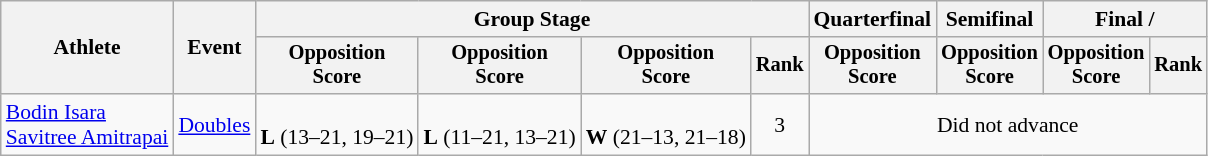<table class="wikitable" style="font-size:90%">
<tr>
<th rowspan=2>Athlete</th>
<th rowspan=2>Event</th>
<th colspan=4>Group Stage</th>
<th>Quarterfinal</th>
<th>Semifinal</th>
<th colspan=2>Final / </th>
</tr>
<tr style="font-size:95%">
<th>Opposition<br>Score</th>
<th>Opposition<br>Score</th>
<th>Opposition<br>Score</th>
<th>Rank</th>
<th>Opposition<br>Score</th>
<th>Opposition<br>Score</th>
<th>Opposition<br>Score</th>
<th>Rank</th>
</tr>
<tr align=center>
<td align=left><a href='#'>Bodin Isara</a><br><a href='#'>Savitree Amitrapai</a></td>
<td align=left><a href='#'>Doubles</a></td>
<td><br><strong>L</strong> (13–21, 19–21)</td>
<td><br><strong>L</strong> (11–21, 13–21)</td>
<td><br><strong>W</strong> (21–13, 21–18)</td>
<td>3</td>
<td colspan=5>Did not advance</td>
</tr>
</table>
